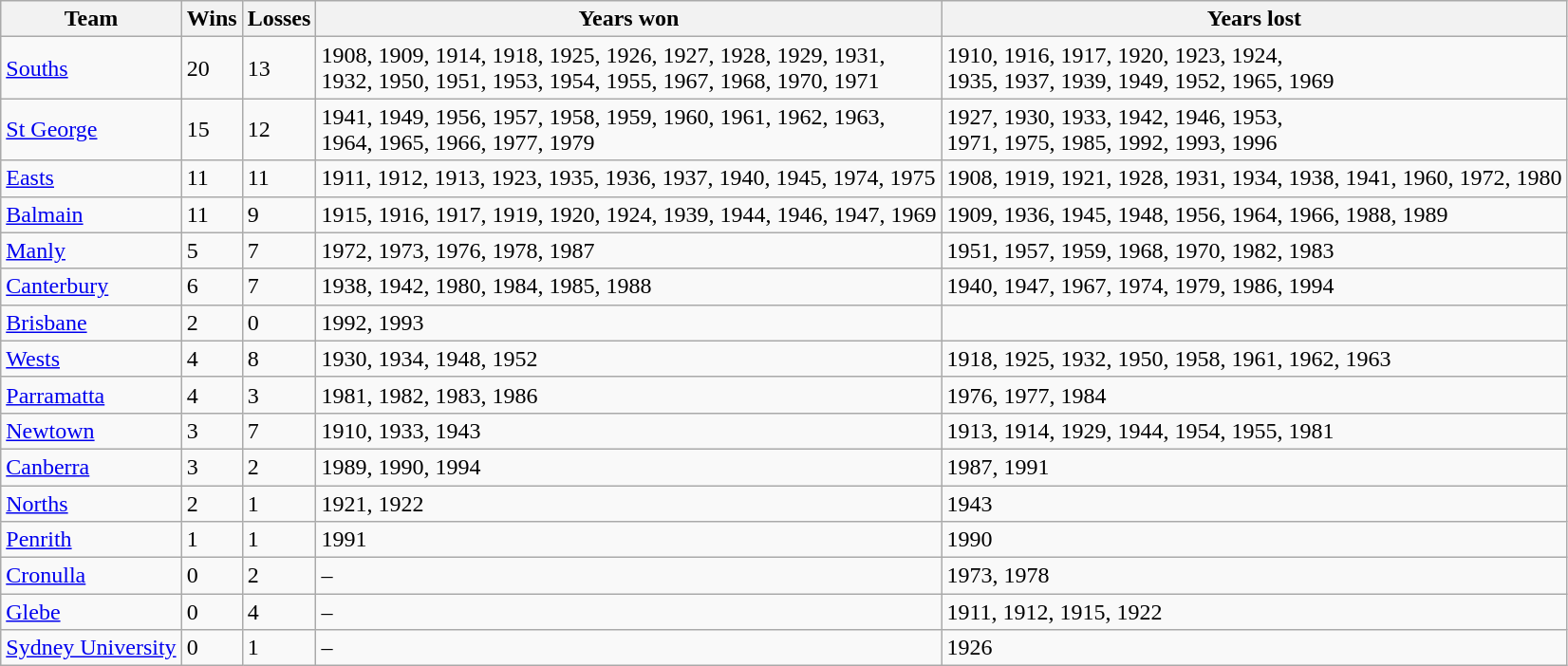<table class="wikitable sortable">
<tr>
<th>Team</th>
<th>Wins</th>
<th>Losses</th>
<th>Years won</th>
<th>Years lost</th>
</tr>
<tr>
<td> <a href='#'>Souths</a></td>
<td>20</td>
<td>13</td>
<td>1908, 1909, 1914, 1918, 1925, 1926, 1927, 1928, 1929, 1931,<br>1932, 1950, 1951, 1953, 1954, 1955, 1967, 1968, 1970, 1971</td>
<td>1910, 1916, 1917, 1920, 1923, 1924,<br>1935, 1937, 1939, 1949, 1952, 1965, 1969</td>
</tr>
<tr>
<td> <a href='#'>St George</a></td>
<td>15</td>
<td>12</td>
<td>1941, 1949, 1956, 1957, 1958, 1959, 1960, 1961, 1962, 1963,<br>1964, 1965, 1966, 1977, 1979</td>
<td>1927, 1930, 1933, 1942, 1946, 1953,<br>1971, 1975, 1985, 1992, 1993, 1996</td>
</tr>
<tr>
<td> <a href='#'>Easts</a></td>
<td>11</td>
<td>11</td>
<td>1911, 1912, 1913, 1923, 1935, 1936, 1937, 1940, 1945, 1974, 1975</td>
<td>1908, 1919, 1921, 1928, 1931, 1934, 1938, 1941, 1960, 1972, 1980</td>
</tr>
<tr>
<td> <a href='#'>Balmain</a></td>
<td>11</td>
<td>9</td>
<td>1915, 1916, 1917, 1919, 1920, 1924, 1939, 1944, 1946, 1947, 1969</td>
<td>1909, 1936, 1945, 1948, 1956, 1964, 1966, 1988, 1989</td>
</tr>
<tr>
<td> <a href='#'>Manly</a></td>
<td>5</td>
<td>7</td>
<td>1972, 1973, 1976, 1978, 1987</td>
<td>1951, 1957, 1959, 1968, 1970, 1982, 1983</td>
</tr>
<tr>
<td> <a href='#'>Canterbury</a></td>
<td>6</td>
<td>7</td>
<td>1938, 1942, 1980, 1984, 1985, 1988</td>
<td>1940, 1947, 1967, 1974, 1979, 1986, 1994</td>
</tr>
<tr>
<td> <a href='#'>Brisbane</a></td>
<td>2</td>
<td>0</td>
<td>1992, 1993</td>
<td></td>
</tr>
<tr>
<td> <a href='#'>Wests</a></td>
<td>4</td>
<td>8</td>
<td>1930, 1934, 1948, 1952</td>
<td>1918, 1925, 1932, 1950, 1958, 1961, 1962, 1963</td>
</tr>
<tr>
<td> <a href='#'>Parramatta</a></td>
<td>4</td>
<td>3</td>
<td>1981, 1982, 1983, 1986</td>
<td>1976, 1977, 1984</td>
</tr>
<tr>
<td> <a href='#'>Newtown</a></td>
<td>3</td>
<td>7</td>
<td>1910, 1933, 1943</td>
<td>1913, 1914, 1929, 1944, 1954, 1955, 1981</td>
</tr>
<tr>
<td> <a href='#'>Canberra</a></td>
<td>3</td>
<td>2</td>
<td>1989, 1990, 1994</td>
<td>1987, 1991</td>
</tr>
<tr>
<td> <a href='#'>Norths</a></td>
<td>2</td>
<td>1</td>
<td>1921, 1922</td>
<td>1943</td>
</tr>
<tr>
<td> <a href='#'>Penrith</a></td>
<td>1</td>
<td>1</td>
<td>1991</td>
<td>1990</td>
</tr>
<tr>
<td> <a href='#'>Cronulla</a></td>
<td>0</td>
<td>2</td>
<td>–</td>
<td>1973, 1978</td>
</tr>
<tr>
<td> <a href='#'>Glebe</a></td>
<td>0</td>
<td>4</td>
<td>–</td>
<td>1911, 1912, 1915, 1922</td>
</tr>
<tr>
<td> <a href='#'>Sydney University</a></td>
<td>0</td>
<td>1</td>
<td>–</td>
<td>1926</td>
</tr>
</table>
